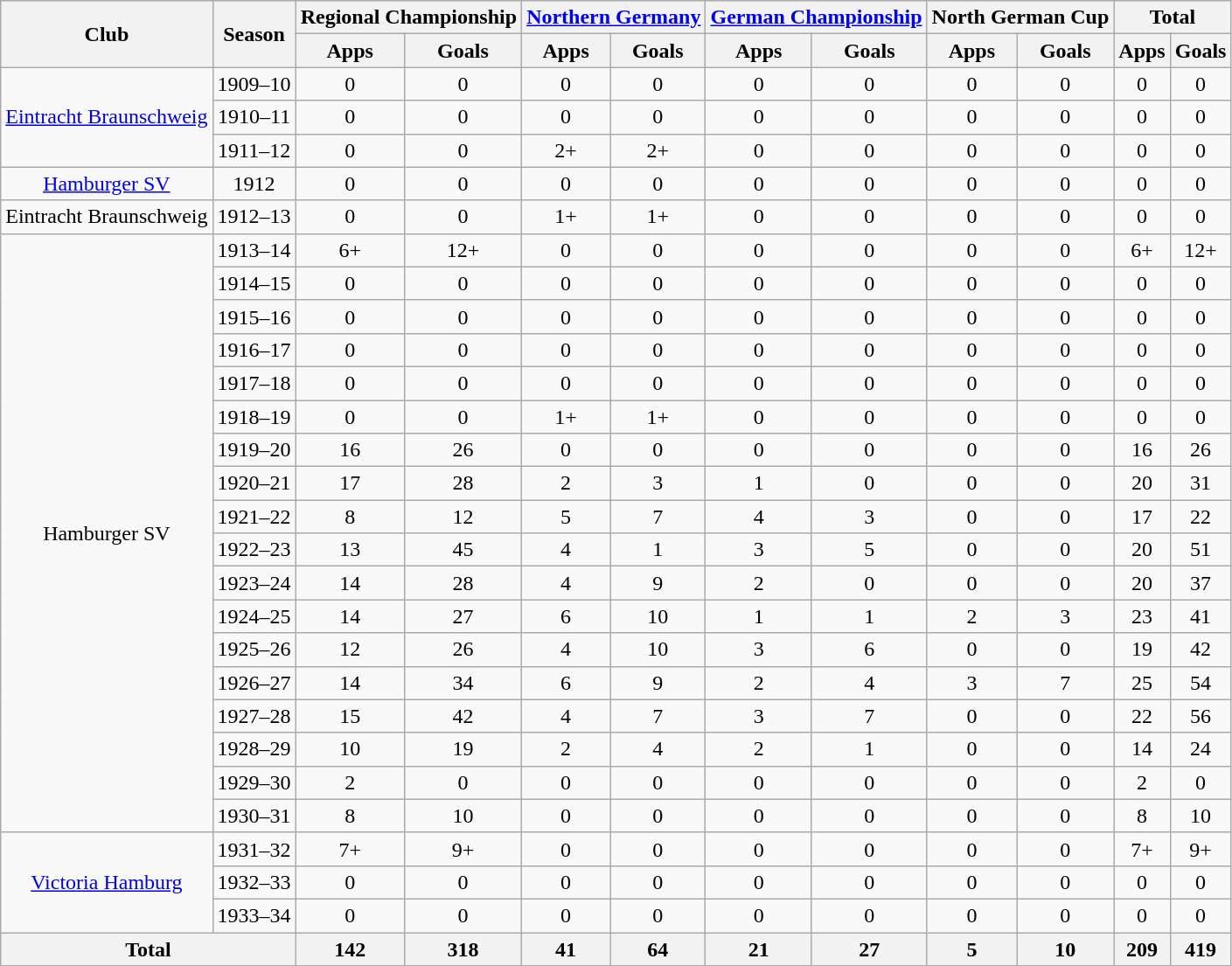<table class="wikitable" style="font-size:100%; text-align: center;">
<tr>
<th rowspan="2">Club</th>
<th rowspan="2">Season</th>
<th colspan="2">Regional Championship</th>
<th colspan="2"><a href='#'>Northern Germany</a></th>
<th colspan="2"><a href='#'>German Championship</a></th>
<th colspan="2">North German Cup</th>
<th colspan="2">Total</th>
</tr>
<tr>
<th>Apps</th>
<th>Goals</th>
<th>Apps</th>
<th>Goals</th>
<th>Apps</th>
<th>Goals</th>
<th>Apps</th>
<th>Goals</th>
<th>Apps</th>
<th>Goals</th>
</tr>
<tr>
<td rowspan="3"><a href='#'>Eintracht Braunschweig</a></td>
<td>1909–10</td>
<td>0</td>
<td>0</td>
<td>0</td>
<td>0</td>
<td>0</td>
<td>0</td>
<td>0</td>
<td>0</td>
<td>0</td>
<td>0</td>
</tr>
<tr>
<td>1910–11</td>
<td>0</td>
<td>0</td>
<td>0</td>
<td>0</td>
<td>0</td>
<td>0</td>
<td>0</td>
<td>0</td>
<td>0</td>
<td>0</td>
</tr>
<tr>
<td>1911–12</td>
<td>0</td>
<td>0</td>
<td>2+</td>
<td>2+</td>
<td>0</td>
<td>0</td>
<td>0</td>
<td>0</td>
<td>0</td>
<td>0</td>
</tr>
<tr>
<td><a href='#'>Hamburger SV</a></td>
<td>1912</td>
<td>0</td>
<td>0</td>
<td>0</td>
<td>0</td>
<td>0</td>
<td>0</td>
<td>0</td>
<td>0</td>
<td>0</td>
<td>0</td>
</tr>
<tr>
<td>Eintracht Braunschweig</td>
<td>1912–13</td>
<td>0</td>
<td>0</td>
<td>1+</td>
<td>1+</td>
<td>0</td>
<td>0</td>
<td>0</td>
<td>0</td>
<td>0</td>
<td>0</td>
</tr>
<tr>
<td rowspan="18">Hamburger SV</td>
<td>1913–14</td>
<td>6+</td>
<td>12+</td>
<td>0</td>
<td>0</td>
<td>0</td>
<td>0</td>
<td>0</td>
<td>0</td>
<td>6+</td>
<td>12+</td>
</tr>
<tr>
<td>1914–15</td>
<td>0</td>
<td>0</td>
<td>0</td>
<td>0</td>
<td>0</td>
<td>0</td>
<td>0</td>
<td>0</td>
<td>0</td>
<td>0</td>
</tr>
<tr>
<td>1915–16</td>
<td>0</td>
<td>0</td>
<td>0</td>
<td>0</td>
<td>0</td>
<td>0</td>
<td>0</td>
<td>0</td>
<td>0</td>
<td>0</td>
</tr>
<tr>
<td>1916–17</td>
<td>0</td>
<td>0</td>
<td>0</td>
<td>0</td>
<td>0</td>
<td>0</td>
<td>0</td>
<td>0</td>
<td>0</td>
<td>0</td>
</tr>
<tr>
<td>1917–18</td>
<td>0</td>
<td>0</td>
<td>0</td>
<td>0</td>
<td>0</td>
<td>0</td>
<td>0</td>
<td>0</td>
<td>0</td>
<td>0</td>
</tr>
<tr>
<td>1918–19</td>
<td>0</td>
<td>0</td>
<td>1+</td>
<td>1+</td>
<td>0</td>
<td>0</td>
<td>0</td>
<td>0</td>
<td>0</td>
<td>0</td>
</tr>
<tr>
<td>1919–20</td>
<td>16</td>
<td>26</td>
<td>0</td>
<td>0</td>
<td>0</td>
<td>0</td>
<td>0</td>
<td>0</td>
<td>16</td>
<td>26</td>
</tr>
<tr>
<td>1920–21</td>
<td>17</td>
<td>28</td>
<td>2</td>
<td>3</td>
<td>1</td>
<td>0</td>
<td>0</td>
<td>0</td>
<td>20</td>
<td>31</td>
</tr>
<tr>
<td>1921–22</td>
<td>8</td>
<td>12</td>
<td>5</td>
<td>7</td>
<td>4</td>
<td>3</td>
<td>0</td>
<td>0</td>
<td>17</td>
<td>22</td>
</tr>
<tr>
<td>1922–23</td>
<td>13</td>
<td>45</td>
<td>4</td>
<td>1</td>
<td>3</td>
<td>5</td>
<td>0</td>
<td>0</td>
<td>20</td>
<td>51</td>
</tr>
<tr>
<td>1923–24</td>
<td>14</td>
<td>28</td>
<td>4</td>
<td>9</td>
<td>2</td>
<td>0</td>
<td>0</td>
<td>0</td>
<td>20</td>
<td>37</td>
</tr>
<tr>
<td>1924–25</td>
<td>14</td>
<td>27</td>
<td>6</td>
<td>10</td>
<td>1</td>
<td>1</td>
<td>2</td>
<td>3</td>
<td>23</td>
<td>41</td>
</tr>
<tr>
<td>1925–26</td>
<td>12</td>
<td>26</td>
<td>4</td>
<td>10</td>
<td>3</td>
<td>6</td>
<td>0</td>
<td>0</td>
<td>19</td>
<td>42</td>
</tr>
<tr>
<td>1926–27</td>
<td>14</td>
<td>34</td>
<td>6</td>
<td>9</td>
<td>2</td>
<td>4</td>
<td>3</td>
<td>7</td>
<td>25</td>
<td>54</td>
</tr>
<tr>
<td>1927–28</td>
<td>15</td>
<td>42</td>
<td>4</td>
<td>7</td>
<td>3</td>
<td>7</td>
<td>0</td>
<td>0</td>
<td>22</td>
<td>56</td>
</tr>
<tr>
<td>1928–29</td>
<td>10</td>
<td>19</td>
<td>2</td>
<td>4</td>
<td>2</td>
<td>1</td>
<td>0</td>
<td>0</td>
<td>14</td>
<td>24</td>
</tr>
<tr>
<td>1929–30</td>
<td>2</td>
<td>0</td>
<td>0</td>
<td>0</td>
<td>0</td>
<td>0</td>
<td>0</td>
<td>0</td>
<td>2</td>
<td>0</td>
</tr>
<tr>
<td>1930–31</td>
<td>8</td>
<td>10</td>
<td>0</td>
<td>0</td>
<td>0</td>
<td>0</td>
<td>0</td>
<td>0</td>
<td>8</td>
<td>10</td>
</tr>
<tr>
<td rowspan="3"><a href='#'>Victoria Hamburg</a></td>
<td>1931–32</td>
<td>7+</td>
<td>9+</td>
<td>0</td>
<td>0</td>
<td>0</td>
<td>0</td>
<td>0</td>
<td>0</td>
<td>7+</td>
<td>9+</td>
</tr>
<tr>
<td>1932–33</td>
<td>0</td>
<td>0</td>
<td>0</td>
<td>0</td>
<td>0</td>
<td>0</td>
<td>0</td>
<td>0</td>
<td>0</td>
<td>0</td>
</tr>
<tr>
<td>1933–34</td>
<td>0</td>
<td>0</td>
<td>0</td>
<td>0</td>
<td>0</td>
<td>0</td>
<td>0</td>
<td>0</td>
<td>0</td>
<td>0</td>
</tr>
<tr>
<th colspan="2">Total</th>
<th>142</th>
<th>318</th>
<th>41</th>
<th>64</th>
<th>21</th>
<th>27</th>
<th>5</th>
<th>10</th>
<th>209</th>
<th>419</th>
</tr>
</table>
